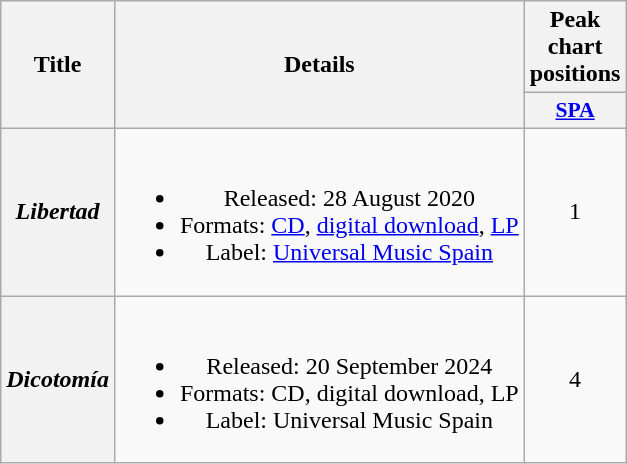<table class="wikitable plainrowheaders" style="text-align:center;">
<tr>
<th scope="col" rowspan="2">Title</th>
<th scope="col" rowspan="2">Details</th>
<th scope="col" colspan="1">Peak chart positions</th>
</tr>
<tr>
<th scope="col" style="width:3em;font-size:90%;"><a href='#'>SPA</a><br></th>
</tr>
<tr>
<th scope="row"><em>Libertad</em></th>
<td><br><ul><li>Released: 28 August 2020</li><li>Formats: <a href='#'>CD</a>, <a href='#'>digital download</a>, <a href='#'>LP</a></li><li>Label: <a href='#'>Universal Music Spain</a></li></ul></td>
<td>1<br></td>
</tr>
<tr>
<th scope="row"><em>Dicotomía</em></th>
<td><br><ul><li>Released: 20 September 2024</li><li>Formats: CD, digital download, LP</li><li>Label: Universal Music Spain</li></ul></td>
<td>4</td>
</tr>
</table>
